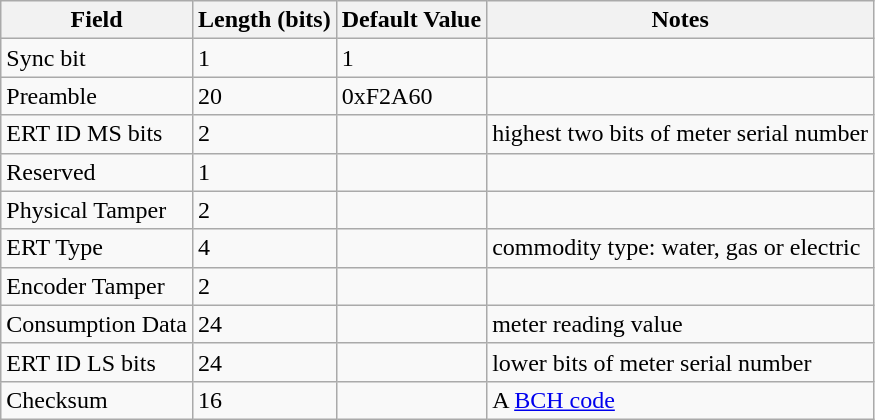<table class="wikitable">
<tr>
<th>Field</th>
<th>Length (bits)</th>
<th>Default Value</th>
<th>Notes</th>
</tr>
<tr>
<td>Sync bit</td>
<td>1</td>
<td>1</td>
<td></td>
</tr>
<tr>
<td>Preamble</td>
<td>20</td>
<td>0xF2A60</td>
<td></td>
</tr>
<tr>
<td>ERT ID MS bits</td>
<td>2</td>
<td></td>
<td>highest two bits of meter serial number</td>
</tr>
<tr>
<td>Reserved</td>
<td>1</td>
<td></td>
<td></td>
</tr>
<tr>
<td>Physical Tamper</td>
<td>2</td>
<td></td>
<td></td>
</tr>
<tr>
<td>ERT Type</td>
<td>4</td>
<td></td>
<td>commodity type:  water, gas or electric</td>
</tr>
<tr>
<td>Encoder Tamper</td>
<td>2</td>
<td></td>
<td></td>
</tr>
<tr>
<td>Consumption Data</td>
<td>24</td>
<td></td>
<td>meter reading value</td>
</tr>
<tr>
<td>ERT ID LS bits</td>
<td>24</td>
<td></td>
<td>lower bits of meter serial number</td>
</tr>
<tr>
<td>Checksum</td>
<td>16</td>
<td></td>
<td>A <a href='#'>BCH code</a></td>
</tr>
</table>
